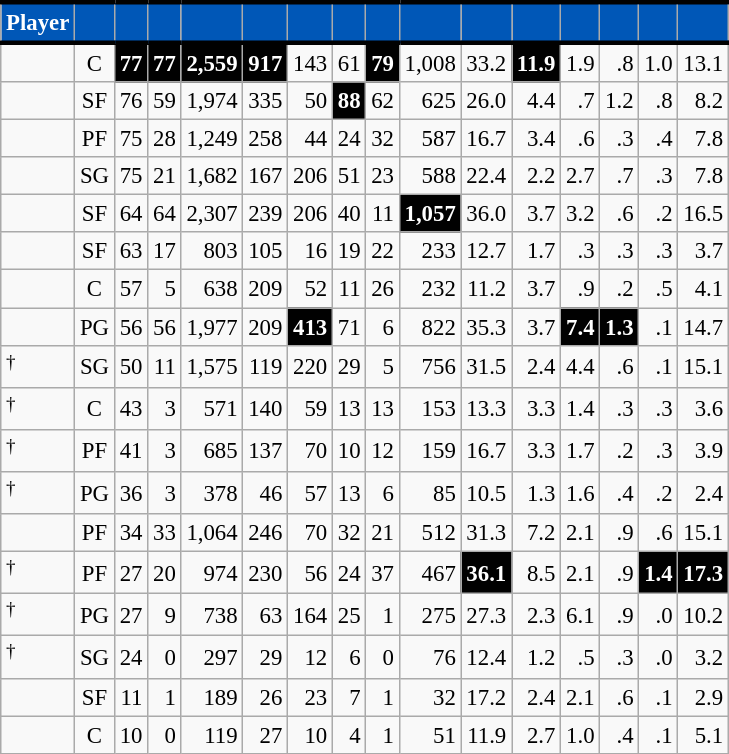<table class="wikitable sortable" style="font-size: 95%; text-align:right;">
<tr>
<th style="background:#0057B7; color:#FFFFFF; border-top:#010101 3px solid; border-bottom:#010101 3px solid;">Player</th>
<th style="background:#0057B7; color:#FFFFFF; border-top:#010101 3px solid; border-bottom:#010101 3px solid;"></th>
<th style="background:#0057B7; color:#FFFFFF; border-top:#010101 3px solid; border-bottom:#010101 3px solid;"></th>
<th style="background:#0057B7; color:#FFFFFF; border-top:#010101 3px solid; border-bottom:#010101 3px solid;"></th>
<th style="background:#0057B7; color:#FFFFFF; border-top:#010101 3px solid; border-bottom:#010101 3px solid;"></th>
<th style="background:#0057B7; color:#FFFFFF; border-top:#010101 3px solid; border-bottom:#010101 3px solid;"></th>
<th style="background:#0057B7; color:#FFFFFF; border-top:#010101 3px solid; border-bottom:#010101 3px solid;"></th>
<th style="background:#0057B7; color:#FFFFFF; border-top:#010101 3px solid; border-bottom:#010101 3px solid;"></th>
<th style="background:#0057B7; color:#FFFFFF; border-top:#010101 3px solid; border-bottom:#010101 3px solid;"></th>
<th style="background:#0057B7; color:#FFFFFF; border-top:#010101 3px solid; border-bottom:#010101 3px solid;"></th>
<th style="background:#0057B7; color:#FFFFFF; border-top:#010101 3px solid; border-bottom:#010101 3px solid;"></th>
<th style="background:#0057B7; color:#FFFFFF; border-top:#010101 3px solid; border-bottom:#010101 3px solid;"></th>
<th style="background:#0057B7; color:#FFFFFF; border-top:#010101 3px solid; border-bottom:#010101 3px solid;"></th>
<th style="background:#0057B7; color:#FFFFFF; border-top:#010101 3px solid; border-bottom:#010101 3px solid;"></th>
<th style="background:#0057B7; color:#FFFFFF; border-top:#010101 3px solid; border-bottom:#010101 3px solid;"></th>
<th style="background:#0057B7; color:#FFFFFF; border-top:#010101 3px solid; border-bottom:#010101 3px solid;"></th>
</tr>
<tr>
<td style="text-align:left;"></td>
<td style="text-align:center;">C</td>
<td style="background:#010101; color:#FFFFFF;"><strong>77</strong></td>
<td style="background:#010101; color:#FFFFFF;"><strong>77</strong></td>
<td style="background:#010101; color:#FFFFFF;"><strong>2,559</strong></td>
<td style="background:#010101; color:#FFFFFF;"><strong>917</strong></td>
<td>143</td>
<td>61</td>
<td style="background:#010101; color:#FFFFFF;"><strong>79</strong></td>
<td>1,008</td>
<td>33.2</td>
<td style="background:#010101; color:#FFFFFF;"><strong>11.9</strong></td>
<td>1.9</td>
<td>.8</td>
<td>1.0</td>
<td>13.1</td>
</tr>
<tr>
<td style="text-align:left;"></td>
<td style="text-align:center;">SF</td>
<td>76</td>
<td>59</td>
<td>1,974</td>
<td>335</td>
<td>50</td>
<td style="background:#010101; color:#FFFFFF;"><strong>88</strong></td>
<td>62</td>
<td>625</td>
<td>26.0</td>
<td>4.4</td>
<td>.7</td>
<td>1.2</td>
<td>.8</td>
<td>8.2</td>
</tr>
<tr>
<td style="text-align:left;"></td>
<td style="text-align:center;">PF</td>
<td>75</td>
<td>28</td>
<td>1,249</td>
<td>258</td>
<td>44</td>
<td>24</td>
<td>32</td>
<td>587</td>
<td>16.7</td>
<td>3.4</td>
<td>.6</td>
<td>.3</td>
<td>.4</td>
<td>7.8</td>
</tr>
<tr>
<td style="text-align:left;"></td>
<td style="text-align:center;">SG</td>
<td>75</td>
<td>21</td>
<td>1,682</td>
<td>167</td>
<td>206</td>
<td>51</td>
<td>23</td>
<td>588</td>
<td>22.4</td>
<td>2.2</td>
<td>2.7</td>
<td>.7</td>
<td>.3</td>
<td>7.8</td>
</tr>
<tr>
<td style="text-align:left;"></td>
<td style="text-align:center;">SF</td>
<td>64</td>
<td>64</td>
<td>2,307</td>
<td>239</td>
<td>206</td>
<td>40</td>
<td>11</td>
<td style="background:#010101; color:#FFFFFF;"><strong>1,057</strong></td>
<td>36.0</td>
<td>3.7</td>
<td>3.2</td>
<td>.6</td>
<td>.2</td>
<td>16.5</td>
</tr>
<tr>
<td style="text-align:left;"></td>
<td style="text-align:center;">SF</td>
<td>63</td>
<td>17</td>
<td>803</td>
<td>105</td>
<td>16</td>
<td>19</td>
<td>22</td>
<td>233</td>
<td>12.7</td>
<td>1.7</td>
<td>.3</td>
<td>.3</td>
<td>.3</td>
<td>3.7</td>
</tr>
<tr>
<td style="text-align:left;"></td>
<td style="text-align:center;">C</td>
<td>57</td>
<td>5</td>
<td>638</td>
<td>209</td>
<td>52</td>
<td>11</td>
<td>26</td>
<td>232</td>
<td>11.2</td>
<td>3.7</td>
<td>.9</td>
<td>.2</td>
<td>.5</td>
<td>4.1</td>
</tr>
<tr>
<td style="text-align:left;"></td>
<td style="text-align:center;">PG</td>
<td>56</td>
<td>56</td>
<td>1,977</td>
<td>209</td>
<td style="background:#010101; color:#FFFFFF;"><strong>413</strong></td>
<td>71</td>
<td>6</td>
<td>822</td>
<td>35.3</td>
<td>3.7</td>
<td style="background:#010101; color:#FFFFFF;"><strong>7.4</strong></td>
<td style="background:#010101; color:#FFFFFF;"><strong>1.3</strong></td>
<td>.1</td>
<td>14.7</td>
</tr>
<tr>
<td style="text-align:left;"><sup>†</sup></td>
<td style="text-align:center;">SG</td>
<td>50</td>
<td>11</td>
<td>1,575</td>
<td>119</td>
<td>220</td>
<td>29</td>
<td>5</td>
<td>756</td>
<td>31.5</td>
<td>2.4</td>
<td>4.4</td>
<td>.6</td>
<td>.1</td>
<td>15.1</td>
</tr>
<tr>
<td style="text-align:left;"><sup>†</sup></td>
<td style="text-align:center;">C</td>
<td>43</td>
<td>3</td>
<td>571</td>
<td>140</td>
<td>59</td>
<td>13</td>
<td>13</td>
<td>153</td>
<td>13.3</td>
<td>3.3</td>
<td>1.4</td>
<td>.3</td>
<td>.3</td>
<td>3.6</td>
</tr>
<tr>
<td style="text-align:left;"><sup>†</sup></td>
<td style="text-align:center;">PF</td>
<td>41</td>
<td>3</td>
<td>685</td>
<td>137</td>
<td>70</td>
<td>10</td>
<td>12</td>
<td>159</td>
<td>16.7</td>
<td>3.3</td>
<td>1.7</td>
<td>.2</td>
<td>.3</td>
<td>3.9</td>
</tr>
<tr>
<td style="text-align:left;"><sup>†</sup></td>
<td style="text-align:center;">PG</td>
<td>36</td>
<td>3</td>
<td>378</td>
<td>46</td>
<td>57</td>
<td>13</td>
<td>6</td>
<td>85</td>
<td>10.5</td>
<td>1.3</td>
<td>1.6</td>
<td>.4</td>
<td>.2</td>
<td>2.4</td>
</tr>
<tr>
<td style="text-align:left;"></td>
<td style="text-align:center;">PF</td>
<td>34</td>
<td>33</td>
<td>1,064</td>
<td>246</td>
<td>70</td>
<td>32</td>
<td>21</td>
<td>512</td>
<td>31.3</td>
<td>7.2</td>
<td>2.1</td>
<td>.9</td>
<td>.6</td>
<td>15.1</td>
</tr>
<tr>
<td style="text-align:left;"><sup>†</sup></td>
<td style="text-align:center;">PF</td>
<td>27</td>
<td>20</td>
<td>974</td>
<td>230</td>
<td>56</td>
<td>24</td>
<td>37</td>
<td>467</td>
<td style="background:#010101; color:#FFFFFF;"><strong>36.1</strong></td>
<td>8.5</td>
<td>2.1</td>
<td>.9</td>
<td style="background:#010101; color:#FFFFFF;"><strong>1.4</strong></td>
<td style="background:#010101; color:#FFFFFF;"><strong>17.3</strong></td>
</tr>
<tr>
<td style="text-align:left;"><sup>†</sup></td>
<td style="text-align:center;">PG</td>
<td>27</td>
<td>9</td>
<td>738</td>
<td>63</td>
<td>164</td>
<td>25</td>
<td>1</td>
<td>275</td>
<td>27.3</td>
<td>2.3</td>
<td>6.1</td>
<td>.9</td>
<td>.0</td>
<td>10.2</td>
</tr>
<tr>
<td style="text-align:left;"><sup>†</sup></td>
<td style="text-align:center;">SG</td>
<td>24</td>
<td>0</td>
<td>297</td>
<td>29</td>
<td>12</td>
<td>6</td>
<td>0</td>
<td>76</td>
<td>12.4</td>
<td>1.2</td>
<td>.5</td>
<td>.3</td>
<td>.0</td>
<td>3.2</td>
</tr>
<tr>
<td style="text-align:left;"></td>
<td style="text-align:center;">SF</td>
<td>11</td>
<td>1</td>
<td>189</td>
<td>26</td>
<td>23</td>
<td>7</td>
<td>1</td>
<td>32</td>
<td>17.2</td>
<td>2.4</td>
<td>2.1</td>
<td>.6</td>
<td>.1</td>
<td>2.9</td>
</tr>
<tr>
<td style="text-align:left;"></td>
<td style="text-align:center;">C</td>
<td>10</td>
<td>0</td>
<td>119</td>
<td>27</td>
<td>10</td>
<td>4</td>
<td>1</td>
<td>51</td>
<td>11.9</td>
<td>2.7</td>
<td>1.0</td>
<td>.4</td>
<td>.1</td>
<td>5.1</td>
</tr>
</table>
